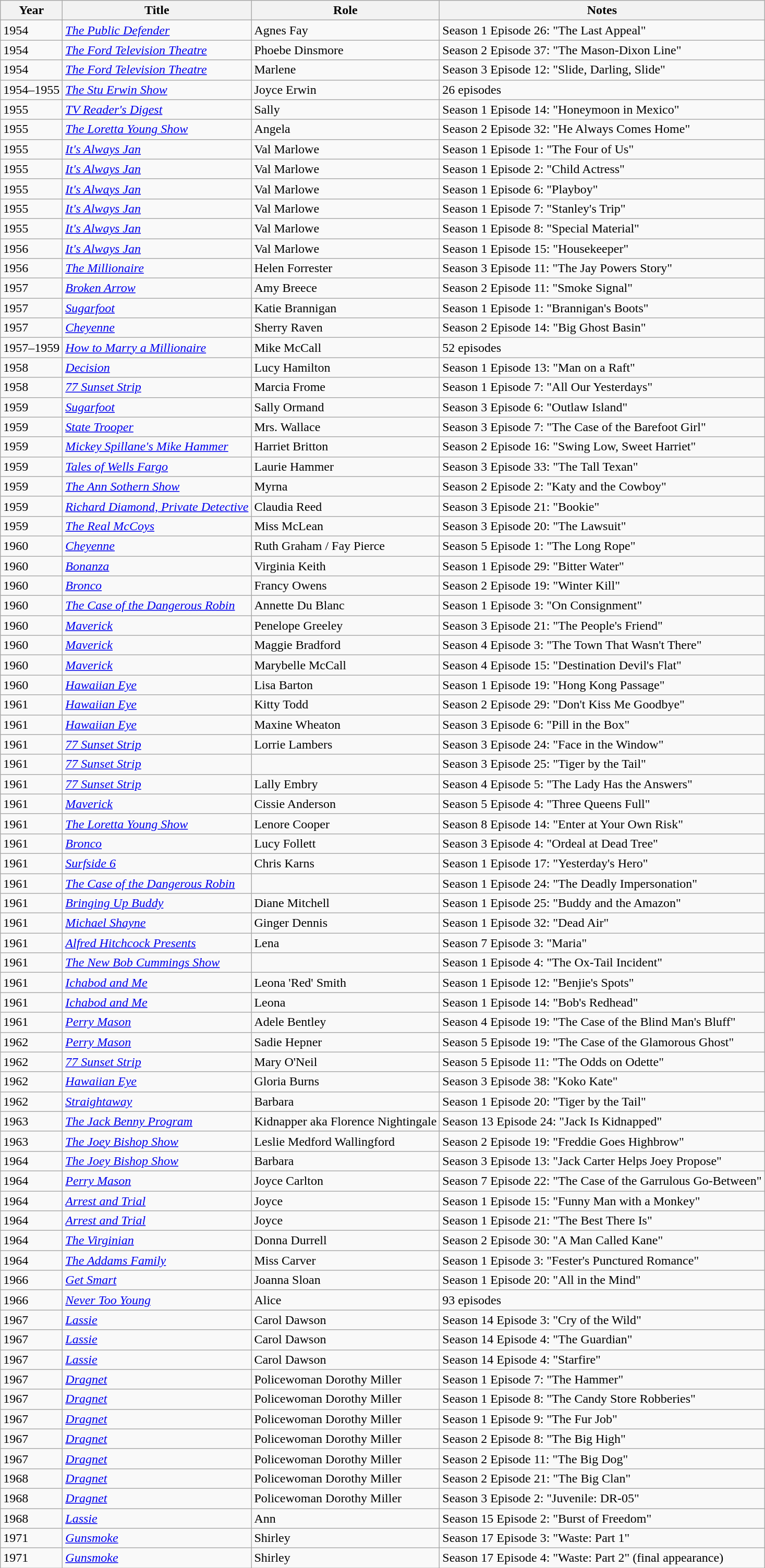<table class="wikitable sortable">
<tr>
<th>Year</th>
<th>Title</th>
<th>Role</th>
<th class="unsortable">Notes</th>
</tr>
<tr>
<td>1954</td>
<td><em><a href='#'>The Public Defender</a></em></td>
<td>Agnes Fay</td>
<td>Season 1 Episode 26: "The Last Appeal"</td>
</tr>
<tr>
<td>1954</td>
<td><em><a href='#'>The Ford Television Theatre</a></em></td>
<td>Phoebe Dinsmore</td>
<td>Season 2 Episode 37: "The Mason-Dixon Line"</td>
</tr>
<tr>
<td>1954</td>
<td><em><a href='#'>The Ford Television Theatre</a></em></td>
<td>Marlene</td>
<td>Season 3 Episode 12: "Slide, Darling, Slide"</td>
</tr>
<tr>
<td>1954–1955</td>
<td><em><a href='#'>The Stu Erwin Show</a></em></td>
<td>Joyce Erwin</td>
<td>26 episodes</td>
</tr>
<tr>
<td>1955</td>
<td><em><a href='#'>TV Reader's Digest</a></em></td>
<td>Sally</td>
<td>Season 1 Episode 14: "Honeymoon in Mexico"</td>
</tr>
<tr>
<td>1955</td>
<td><em><a href='#'>The Loretta Young Show</a></em></td>
<td>Angela</td>
<td>Season 2 Episode 32: "He Always Comes Home"</td>
</tr>
<tr>
<td>1955</td>
<td><em><a href='#'>It's Always Jan</a></em></td>
<td>Val Marlowe</td>
<td>Season 1 Episode 1: "The Four of Us"</td>
</tr>
<tr>
<td>1955</td>
<td><em><a href='#'>It's Always Jan</a></em></td>
<td>Val Marlowe</td>
<td>Season 1 Episode 2: "Child Actress"</td>
</tr>
<tr>
<td>1955</td>
<td><em><a href='#'>It's Always Jan</a></em></td>
<td>Val Marlowe</td>
<td>Season 1 Episode 6: "Playboy"</td>
</tr>
<tr>
<td>1955</td>
<td><em><a href='#'>It's Always Jan</a></em></td>
<td>Val Marlowe</td>
<td>Season 1 Episode 7: "Stanley's Trip"</td>
</tr>
<tr>
<td>1955</td>
<td><em><a href='#'>It's Always Jan</a></em></td>
<td>Val Marlowe</td>
<td>Season 1 Episode 8: "Special Material"</td>
</tr>
<tr>
<td>1956</td>
<td><em><a href='#'>It's Always Jan</a></em></td>
<td>Val Marlowe</td>
<td>Season 1 Episode 15: "Housekeeper"</td>
</tr>
<tr>
<td>1956</td>
<td><em><a href='#'>The Millionaire</a></em></td>
<td>Helen Forrester</td>
<td>Season 3 Episode 11: "The Jay Powers Story"</td>
</tr>
<tr>
<td>1957</td>
<td><em><a href='#'>Broken Arrow</a></em></td>
<td>Amy Breece</td>
<td>Season 2 Episode 11: "Smoke Signal"</td>
</tr>
<tr>
<td>1957</td>
<td><em><a href='#'>Sugarfoot</a></em></td>
<td>Katie Brannigan</td>
<td>Season 1 Episode 1: "Brannigan's Boots"</td>
</tr>
<tr>
<td>1957</td>
<td><em><a href='#'>Cheyenne</a></em></td>
<td>Sherry Raven</td>
<td>Season 2 Episode 14: "Big Ghost Basin"</td>
</tr>
<tr>
<td>1957–1959</td>
<td><em><a href='#'>How to Marry a Millionaire</a></em></td>
<td>Mike McCall</td>
<td>52 episodes</td>
</tr>
<tr>
<td>1958</td>
<td><em><a href='#'>Decision</a></em></td>
<td>Lucy Hamilton</td>
<td>Season 1 Episode 13: "Man on a Raft"</td>
</tr>
<tr>
<td>1958</td>
<td><em><a href='#'>77 Sunset Strip</a></em></td>
<td>Marcia Frome</td>
<td>Season 1 Episode 7: "All Our Yesterdays"</td>
</tr>
<tr>
<td>1959</td>
<td><em><a href='#'>Sugarfoot</a></em></td>
<td>Sally Ormand</td>
<td>Season 3 Episode 6: "Outlaw Island"</td>
</tr>
<tr>
<td>1959</td>
<td><em><a href='#'>State Trooper</a></em></td>
<td>Mrs. Wallace</td>
<td>Season 3 Episode 7: "The Case of the Barefoot Girl"</td>
</tr>
<tr>
<td>1959</td>
<td><em><a href='#'>Mickey Spillane's Mike Hammer</a></em></td>
<td>Harriet Britton</td>
<td>Season 2 Episode 16: "Swing Low, Sweet Harriet"</td>
</tr>
<tr>
<td>1959</td>
<td><em><a href='#'>Tales of Wells Fargo</a></em></td>
<td>Laurie Hammer</td>
<td>Season 3 Episode 33: "The Tall Texan"</td>
</tr>
<tr>
<td>1959</td>
<td><em><a href='#'>The Ann Sothern Show</a></em></td>
<td>Myrna</td>
<td>Season 2 Episode 2: "Katy and the Cowboy"</td>
</tr>
<tr>
<td>1959</td>
<td><em><a href='#'>Richard Diamond, Private Detective</a></em></td>
<td>Claudia Reed</td>
<td>Season 3 Episode 21: "Bookie"</td>
</tr>
<tr>
<td>1959</td>
<td><em><a href='#'>The Real McCoys</a></em></td>
<td>Miss McLean</td>
<td>Season 3 Episode 20: "The Lawsuit"</td>
</tr>
<tr>
<td>1960</td>
<td><em><a href='#'>Cheyenne</a></em></td>
<td>Ruth Graham / Fay Pierce</td>
<td>Season 5 Episode 1: "The Long Rope"</td>
</tr>
<tr>
<td>1960</td>
<td><em><a href='#'>Bonanza</a></em></td>
<td>Virginia Keith</td>
<td>Season 1 Episode 29: "Bitter Water"</td>
</tr>
<tr>
<td>1960</td>
<td><em><a href='#'>Bronco</a></em></td>
<td>Francy Owens</td>
<td>Season 2 Episode 19: "Winter Kill"</td>
</tr>
<tr>
<td>1960</td>
<td><em><a href='#'>The Case of the Dangerous Robin</a></em></td>
<td>Annette Du Blanc</td>
<td>Season 1 Episode 3: "On Consignment"</td>
</tr>
<tr>
<td>1960</td>
<td><em><a href='#'>Maverick</a></em></td>
<td>Penelope Greeley</td>
<td>Season 3 Episode 21: "The People's Friend"</td>
</tr>
<tr>
<td>1960</td>
<td><em><a href='#'>Maverick</a></em></td>
<td>Maggie Bradford</td>
<td>Season 4 Episode 3: "The Town That Wasn't There"</td>
</tr>
<tr>
<td>1960</td>
<td><em><a href='#'>Maverick</a></em></td>
<td>Marybelle McCall</td>
<td>Season 4 Episode 15: "Destination Devil's Flat"</td>
</tr>
<tr>
<td>1960</td>
<td><em><a href='#'>Hawaiian Eye</a></em></td>
<td>Lisa Barton</td>
<td>Season 1 Episode 19: "Hong Kong Passage"</td>
</tr>
<tr>
<td>1961</td>
<td><em><a href='#'>Hawaiian Eye</a></em></td>
<td>Kitty Todd</td>
<td>Season 2 Episode 29: "Don't Kiss Me Goodbye"</td>
</tr>
<tr>
<td>1961</td>
<td><em><a href='#'>Hawaiian Eye</a></em></td>
<td>Maxine Wheaton</td>
<td>Season 3 Episode 6: "Pill in the Box"</td>
</tr>
<tr>
<td>1961</td>
<td><em><a href='#'>77 Sunset Strip</a></em></td>
<td>Lorrie Lambers</td>
<td>Season 3 Episode 24: "Face in the Window"</td>
</tr>
<tr>
<td>1961</td>
<td><em><a href='#'>77 Sunset Strip</a></em></td>
<td></td>
<td>Season 3 Episode 25: "Tiger by the Tail"</td>
</tr>
<tr>
<td>1961</td>
<td><em><a href='#'>77 Sunset Strip</a></em></td>
<td>Lally Embry</td>
<td>Season 4 Episode 5: "The Lady Has the Answers"</td>
</tr>
<tr>
<td>1961</td>
<td><em><a href='#'>Maverick</a></em></td>
<td>Cissie Anderson</td>
<td>Season 5 Episode 4: "Three Queens Full"</td>
</tr>
<tr>
<td>1961</td>
<td><em><a href='#'>The Loretta Young Show</a></em></td>
<td>Lenore Cooper</td>
<td>Season 8 Episode 14: "Enter at Your Own Risk"</td>
</tr>
<tr>
<td>1961</td>
<td><em><a href='#'>Bronco</a></em></td>
<td>Lucy Follett</td>
<td>Season 3 Episode 4: "Ordeal at Dead Tree"</td>
</tr>
<tr>
<td>1961</td>
<td><em><a href='#'>Surfside 6</a></em></td>
<td>Chris Karns</td>
<td>Season 1 Episode 17: "Yesterday's Hero"</td>
</tr>
<tr>
<td>1961</td>
<td><em><a href='#'>The Case of the Dangerous Robin</a></em></td>
<td></td>
<td>Season 1 Episode 24: "The Deadly Impersonation"</td>
</tr>
<tr>
<td>1961</td>
<td><em><a href='#'>Bringing Up Buddy</a></em></td>
<td>Diane Mitchell</td>
<td>Season 1 Episode 25: "Buddy and the Amazon"</td>
</tr>
<tr>
<td>1961</td>
<td><em><a href='#'>Michael Shayne</a></em></td>
<td>Ginger Dennis</td>
<td>Season 1 Episode 32: "Dead Air"</td>
</tr>
<tr>
<td>1961</td>
<td><em><a href='#'>Alfred Hitchcock Presents</a></em></td>
<td>Lena</td>
<td>Season 7 Episode 3: "Maria"</td>
</tr>
<tr>
<td>1961</td>
<td><em><a href='#'>The New Bob Cummings Show</a></em></td>
<td></td>
<td>Season 1 Episode 4: "The Ox-Tail Incident"</td>
</tr>
<tr>
<td>1961</td>
<td><em><a href='#'>Ichabod and Me</a></em></td>
<td>Leona 'Red' Smith</td>
<td>Season 1 Episode 12: "Benjie's Spots"</td>
</tr>
<tr>
<td>1961</td>
<td><em><a href='#'>Ichabod and Me</a></em></td>
<td>Leona</td>
<td>Season 1 Episode 14: "Bob's Redhead"</td>
</tr>
<tr>
<td>1961</td>
<td><em><a href='#'>Perry Mason</a></em></td>
<td>Adele Bentley</td>
<td>Season 4 Episode 19: "The Case of the Blind Man's Bluff"</td>
</tr>
<tr>
<td>1962</td>
<td><em><a href='#'>Perry Mason</a></em></td>
<td>Sadie Hepner</td>
<td>Season 5 Episode 19: "The Case of the Glamorous Ghost"</td>
</tr>
<tr>
<td>1962</td>
<td><em><a href='#'>77 Sunset Strip</a></em></td>
<td>Mary O'Neil</td>
<td>Season 5 Episode 11: "The Odds on Odette"</td>
</tr>
<tr>
<td>1962</td>
<td><em><a href='#'>Hawaiian Eye</a></em></td>
<td>Gloria Burns</td>
<td>Season 3 Episode 38: "Koko Kate"</td>
</tr>
<tr>
<td>1962</td>
<td><em><a href='#'>Straightaway</a></em></td>
<td>Barbara</td>
<td>Season 1 Episode 20: "Tiger by the Tail"</td>
</tr>
<tr>
<td>1963</td>
<td><em><a href='#'>The Jack Benny Program</a></em></td>
<td>Kidnapper aka Florence Nightingale</td>
<td>Season 13 Episode 24: "Jack Is Kidnapped"</td>
</tr>
<tr>
<td>1963</td>
<td><em><a href='#'>The Joey Bishop Show</a></em></td>
<td>Leslie Medford Wallingford</td>
<td>Season 2 Episode 19: "Freddie Goes Highbrow"</td>
</tr>
<tr>
<td>1964</td>
<td><em><a href='#'>The Joey Bishop Show</a></em></td>
<td>Barbara</td>
<td>Season 3 Episode 13: "Jack Carter Helps Joey Propose"</td>
</tr>
<tr>
<td>1964</td>
<td><em><a href='#'>Perry Mason</a></em></td>
<td>Joyce Carlton</td>
<td>Season 7 Episode 22: "The Case of the Garrulous Go-Between"</td>
</tr>
<tr>
<td>1964</td>
<td><em><a href='#'>Arrest and Trial</a></em></td>
<td>Joyce</td>
<td>Season 1 Episode 15: "Funny Man with a Monkey"</td>
</tr>
<tr>
<td>1964</td>
<td><em><a href='#'>Arrest and Trial</a></em></td>
<td>Joyce</td>
<td>Season 1 Episode 21: "The Best There Is"</td>
</tr>
<tr>
<td>1964</td>
<td><em><a href='#'>The Virginian</a></em></td>
<td>Donna Durrell</td>
<td>Season 2 Episode 30: "A Man Called Kane"</td>
</tr>
<tr>
<td>1964</td>
<td><em><a href='#'>The Addams Family</a></em></td>
<td>Miss Carver</td>
<td>Season 1 Episode 3: "Fester's Punctured Romance"</td>
</tr>
<tr>
<td>1966</td>
<td><em><a href='#'>Get Smart</a></em></td>
<td>Joanna Sloan</td>
<td>Season 1 Episode 20: "All in the Mind"</td>
</tr>
<tr>
<td>1966</td>
<td><em><a href='#'>Never Too Young</a></em></td>
<td>Alice</td>
<td>93 episodes</td>
</tr>
<tr>
<td>1967</td>
<td><em><a href='#'>Lassie</a></em></td>
<td>Carol Dawson</td>
<td>Season 14 Episode 3: "Cry of the Wild"</td>
</tr>
<tr>
<td>1967</td>
<td><em><a href='#'>Lassie</a></em></td>
<td>Carol Dawson</td>
<td>Season 14 Episode 4: "The Guardian"</td>
</tr>
<tr>
<td>1967</td>
<td><em><a href='#'>Lassie</a></em></td>
<td>Carol Dawson</td>
<td>Season 14 Episode 4: "Starfire"</td>
</tr>
<tr>
<td>1967</td>
<td><em><a href='#'>Dragnet</a></em></td>
<td>Policewoman Dorothy Miller</td>
<td>Season 1 Episode 7: "The Hammer"</td>
</tr>
<tr>
<td>1967</td>
<td><em><a href='#'>Dragnet</a></em></td>
<td>Policewoman Dorothy Miller</td>
<td>Season 1 Episode 8: "The Candy Store Robberies"</td>
</tr>
<tr>
<td>1967</td>
<td><em><a href='#'>Dragnet</a></em></td>
<td>Policewoman Dorothy Miller</td>
<td>Season 1 Episode 9: "The Fur Job"</td>
</tr>
<tr>
<td>1967</td>
<td><em><a href='#'>Dragnet</a></em></td>
<td>Policewoman Dorothy Miller</td>
<td>Season 2 Episode 8: "The Big High"</td>
</tr>
<tr>
<td>1967</td>
<td><em><a href='#'>Dragnet</a></em></td>
<td>Policewoman Dorothy Miller</td>
<td>Season 2 Episode 11: "The Big Dog"</td>
</tr>
<tr>
<td>1968</td>
<td><em><a href='#'>Dragnet</a></em></td>
<td>Policewoman Dorothy Miller</td>
<td>Season 2 Episode 21: "The Big Clan"</td>
</tr>
<tr>
<td>1968</td>
<td><em><a href='#'>Dragnet</a></em></td>
<td>Policewoman Dorothy Miller</td>
<td>Season 3 Episode 2: "Juvenile: DR-05"</td>
</tr>
<tr>
<td>1968</td>
<td><em><a href='#'>Lassie</a></em></td>
<td>Ann</td>
<td>Season 15 Episode 2: "Burst of Freedom"</td>
</tr>
<tr>
<td>1971</td>
<td><em><a href='#'>Gunsmoke</a></em></td>
<td>Shirley</td>
<td>Season 17 Episode 3: "Waste: Part 1"</td>
</tr>
<tr>
<td>1971</td>
<td><em><a href='#'>Gunsmoke</a></em></td>
<td>Shirley</td>
<td>Season 17 Episode 4: "Waste: Part 2" (final appearance)</td>
</tr>
</table>
